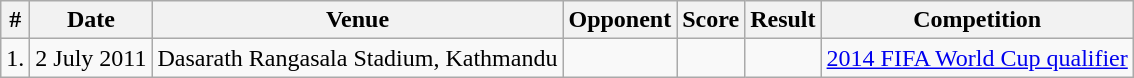<table class="wikitable">
<tr>
<th>#</th>
<th>Date</th>
<th>Venue</th>
<th>Opponent</th>
<th>Score</th>
<th>Result</th>
<th>Competition</th>
</tr>
<tr>
<td>1.</td>
<td>2 July 2011</td>
<td>Dasarath Rangasala Stadium, Kathmandu</td>
<td></td>
<td></td>
<td></td>
<td><a href='#'>2014 FIFA World Cup qualifier</a></td>
</tr>
</table>
